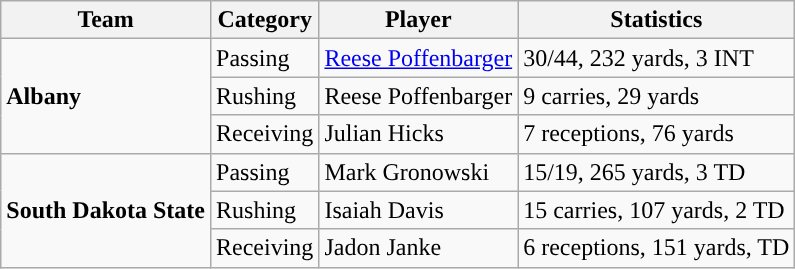<table class="wikitable" style="float: left;">
<tr>
<th>Team</th>
<th>Category</th>
<th>Player</th>
<th>Statistics</th>
</tr>
<tr>
<td rowspan=3><strong>Albany</strong></td>
<td>Passing</td>
<td><a href='#'>Reese Poffenbarger</a></td>
<td>30/44, 232 yards, 3 INT</td>
</tr>
<tr>
<td>Rushing</td>
<td>Reese Poffenbarger</td>
<td>9 carries, 29 yards</td>
</tr>
<tr>
<td>Receiving</td>
<td>Julian Hicks</td>
<td>7 receptions, 76 yards</td>
</tr>
<tr>
<td rowspan=3><strong>South Dakota State</strong></td>
<td>Passing</td>
<td>Mark Gronowski</td>
<td>15/19, 265 yards, 3 TD</td>
</tr>
<tr>
<td>Rushing</td>
<td>Isaiah Davis</td>
<td>15 carries, 107 yards, 2 TD</td>
</tr>
<tr>
<td>Receiving</td>
<td>Jadon Janke</td>
<td>6 receptions, 151 yards, TD</td>
</tr>
</table>
